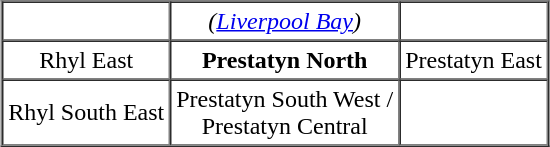<table border=1 cellpadding=3 cellspacing=0 align=center style="text-align:center;">
<tr>
<td></td>
<td><em>(<a href='#'>Liverpool Bay</a>)</em></td>
<td></td>
</tr>
<tr>
<td>Rhyl East</td>
<td><strong>Prestatyn North</strong></td>
<td>Prestatyn East</td>
</tr>
<tr>
<td>Rhyl South East</td>
<td>Prestatyn South West /<br>Prestatyn Central</td>
<td></td>
</tr>
</table>
